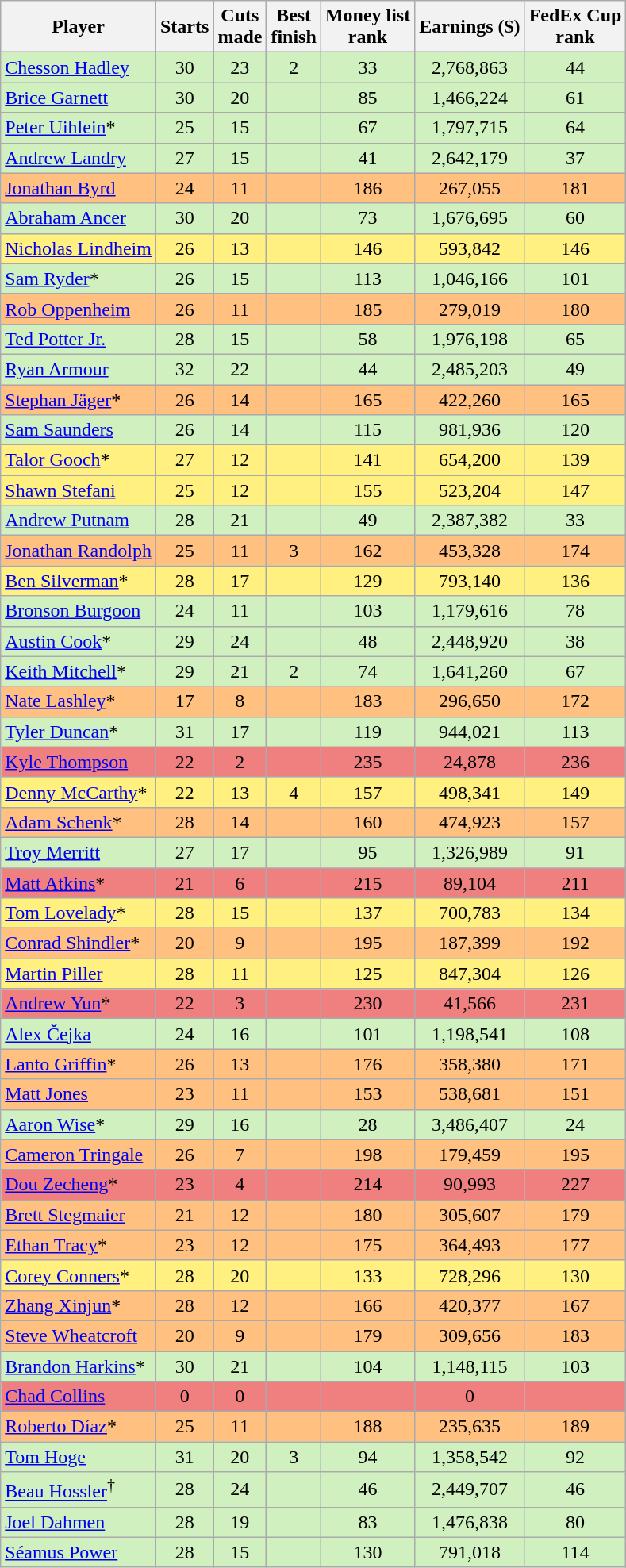<table class="wikitable sortable" style="text-align:center">
<tr>
<th>Player</th>
<th>Starts</th>
<th>Cuts<br>made</th>
<th data-sort-type=number>Best<br>finish</th>
<th>Money list<br>rank</th>
<th>Earnings ($)</th>
<th>FedEx Cup<br>rank</th>
</tr>
<tr style="background:#D0F0C0;">
<td align=left> <a href='#'>Chesson Hadley</a></td>
<td>30</td>
<td>23</td>
<td>2</td>
<td>33</td>
<td>2,768,863</td>
<td>44</td>
</tr>
<tr style="background:#D0F0C0;">
<td align=left> <a href='#'>Brice Garnett</a></td>
<td>30</td>
<td>20</td>
<td></td>
<td>85</td>
<td>1,466,224</td>
<td>61</td>
</tr>
<tr style="background:#D0F0C0;">
<td align=left> <a href='#'>Peter Uihlein</a>*</td>
<td>25</td>
<td>15</td>
<td></td>
<td>67</td>
<td>1,797,715</td>
<td>64</td>
</tr>
<tr style="background:#D0F0C0;">
<td align=left> <a href='#'>Andrew Landry</a></td>
<td>27</td>
<td>15</td>
<td></td>
<td>41</td>
<td>2,642,179</td>
<td>37</td>
</tr>
<tr style="background:#FFC080;">
<td align=left> <a href='#'>Jonathan Byrd</a></td>
<td>24</td>
<td>11</td>
<td></td>
<td>186</td>
<td>267,055</td>
<td>181</td>
</tr>
<tr style="background:#D0F0C0;">
<td align=left> <a href='#'>Abraham Ancer</a></td>
<td>30</td>
<td>20</td>
<td></td>
<td>73</td>
<td>1,676,695</td>
<td>60</td>
</tr>
<tr style="background:#FFF080;">
<td align=left> <a href='#'>Nicholas Lindheim</a></td>
<td>26</td>
<td>13</td>
<td></td>
<td>146</td>
<td>593,842</td>
<td>146</td>
</tr>
<tr style="background:#D0F0C0;">
<td align=left> <a href='#'>Sam Ryder</a>*</td>
<td>26</td>
<td>15</td>
<td></td>
<td>113</td>
<td>1,046,166</td>
<td>101</td>
</tr>
<tr style="background:#FFC080;">
<td align=left> <a href='#'>Rob Oppenheim</a></td>
<td>26</td>
<td>11</td>
<td></td>
<td>185</td>
<td>279,019</td>
<td>180</td>
</tr>
<tr style="background:#D0F0C0;">
<td align=left> <a href='#'>Ted Potter Jr.</a></td>
<td>28</td>
<td>15</td>
<td></td>
<td>58</td>
<td>1,976,198</td>
<td>65</td>
</tr>
<tr style="background:#D0F0C0;">
<td align=left> <a href='#'>Ryan Armour</a></td>
<td>32</td>
<td>22</td>
<td></td>
<td>44</td>
<td>2,485,203</td>
<td>49</td>
</tr>
<tr style="background:#FFC080;">
<td align=left> <a href='#'>Stephan Jäger</a>*</td>
<td>26</td>
<td>14</td>
<td></td>
<td>165</td>
<td>422,260</td>
<td>165</td>
</tr>
<tr style="background:#D0F0C0;">
<td align=left> <a href='#'>Sam Saunders</a></td>
<td>26</td>
<td>14</td>
<td></td>
<td>115</td>
<td>981,936</td>
<td>120</td>
</tr>
<tr style="background:#FFF080;">
<td align=left> <a href='#'>Talor Gooch</a>*</td>
<td>27</td>
<td>12</td>
<td></td>
<td>141</td>
<td>654,200</td>
<td>139</td>
</tr>
<tr style="background:#FFF080;">
<td align=left> <a href='#'>Shawn Stefani</a></td>
<td>25</td>
<td>12</td>
<td></td>
<td>155</td>
<td>523,204</td>
<td>147</td>
</tr>
<tr style="background:#D0F0C0;">
<td align=left> <a href='#'>Andrew Putnam</a></td>
<td>28</td>
<td>21</td>
<td></td>
<td>49</td>
<td>2,387,382</td>
<td>33</td>
</tr>
<tr style="background:#FFC080;">
<td align=left> <a href='#'>Jonathan Randolph</a></td>
<td>25</td>
<td>11</td>
<td>3</td>
<td>162</td>
<td>453,328</td>
<td>174</td>
</tr>
<tr style="background:#FFF080;">
<td align=left> <a href='#'>Ben Silverman</a>*</td>
<td>28</td>
<td>17</td>
<td></td>
<td>129</td>
<td>793,140</td>
<td>136</td>
</tr>
<tr style="background:#D0F0C0;">
<td align=left> <a href='#'>Bronson Burgoon</a></td>
<td>24</td>
<td>11</td>
<td></td>
<td>103</td>
<td>1,179,616</td>
<td>78</td>
</tr>
<tr style="background:#D0F0C0;">
<td align=left> <a href='#'>Austin Cook</a>*</td>
<td>29</td>
<td>24</td>
<td></td>
<td>48</td>
<td>2,448,920</td>
<td>38</td>
</tr>
<tr style="background:#D0F0C0;">
<td align=left> <a href='#'>Keith Mitchell</a>*</td>
<td>29</td>
<td>21</td>
<td>2</td>
<td>74</td>
<td>1,641,260</td>
<td>67</td>
</tr>
<tr style="background:#FFC080;">
<td align=left> <a href='#'>Nate Lashley</a>*</td>
<td>17</td>
<td>8</td>
<td></td>
<td>183</td>
<td>296,650</td>
<td>172</td>
</tr>
<tr style="background:#D0F0C0;">
<td align=left> <a href='#'>Tyler Duncan</a>*</td>
<td>31</td>
<td>17</td>
<td></td>
<td>119</td>
<td>944,021</td>
<td>113</td>
</tr>
<tr style="background:#F08080;">
<td align=left> <a href='#'>Kyle Thompson</a></td>
<td>22</td>
<td>2</td>
<td></td>
<td>235</td>
<td>24,878</td>
<td>236</td>
</tr>
<tr style="background:#FFF080;">
<td align=left> <a href='#'>Denny McCarthy</a>*</td>
<td>22</td>
<td>13</td>
<td>4</td>
<td>157</td>
<td>498,341</td>
<td>149</td>
</tr>
<tr style="background:#FFC080;">
<td align=left> <a href='#'>Adam Schenk</a>*</td>
<td>28</td>
<td>14</td>
<td></td>
<td>160</td>
<td>474,923</td>
<td>157</td>
</tr>
<tr style="background:#D0F0C0;">
<td align=left> <a href='#'>Troy Merritt</a></td>
<td>27</td>
<td>17</td>
<td></td>
<td>95</td>
<td>1,326,989</td>
<td>91</td>
</tr>
<tr style="background:#F08080;">
<td align=left> <a href='#'>Matt Atkins</a>*</td>
<td>21</td>
<td>6</td>
<td></td>
<td>215</td>
<td>89,104</td>
<td>211</td>
</tr>
<tr style="background:#FFF080;">
<td align=left> <a href='#'>Tom Lovelady</a>*</td>
<td>28</td>
<td>15</td>
<td></td>
<td>137</td>
<td>700,783</td>
<td>134</td>
</tr>
<tr style="background:#FFC080;">
<td align=left> <a href='#'>Conrad Shindler</a>*</td>
<td>20</td>
<td>9</td>
<td></td>
<td>195</td>
<td>187,399</td>
<td>192</td>
</tr>
<tr style="background:#FFF080;">
<td align=left> <a href='#'>Martin Piller</a></td>
<td>28</td>
<td>11</td>
<td></td>
<td>125</td>
<td>847,304</td>
<td>126</td>
</tr>
<tr style="background:#F08080;">
<td align=left> <a href='#'>Andrew Yun</a>*</td>
<td>22</td>
<td>3</td>
<td></td>
<td>230</td>
<td>41,566</td>
<td>231</td>
</tr>
<tr style="background:#D0F0C0;">
<td align=left> <a href='#'>Alex Čejka</a></td>
<td>24</td>
<td>16</td>
<td></td>
<td>101</td>
<td>1,198,541</td>
<td>108</td>
</tr>
<tr style="background:#FFC080;">
<td align=left> <a href='#'>Lanto Griffin</a>*</td>
<td>26</td>
<td>13</td>
<td></td>
<td>176</td>
<td>358,380</td>
<td>171</td>
</tr>
<tr style="background:#FFC080;">
<td align=left> <a href='#'>Matt Jones</a></td>
<td>23</td>
<td>11</td>
<td></td>
<td>153</td>
<td>538,681</td>
<td>151</td>
</tr>
<tr style="background:#D0F0C0;">
<td align=left> <a href='#'>Aaron Wise</a>*</td>
<td>29</td>
<td>16</td>
<td></td>
<td>28</td>
<td>3,486,407</td>
<td>24</td>
</tr>
<tr style="background:#FFC080;">
<td align=left> <a href='#'>Cameron Tringale</a></td>
<td>26</td>
<td>7</td>
<td></td>
<td>198</td>
<td>179,459</td>
<td>195</td>
</tr>
<tr style="background:#F08080;">
<td align=left> <a href='#'>Dou Zecheng</a>*</td>
<td>23</td>
<td>4</td>
<td></td>
<td>214</td>
<td>90,993</td>
<td>227</td>
</tr>
<tr style="background:#FFC080;">
<td align=left> <a href='#'>Brett Stegmaier</a></td>
<td>21</td>
<td>12</td>
<td></td>
<td>180</td>
<td>305,607</td>
<td>179</td>
</tr>
<tr style="background:#FFC080;">
<td align=left> <a href='#'>Ethan Tracy</a>*</td>
<td>23</td>
<td>12</td>
<td></td>
<td>175</td>
<td>364,493</td>
<td>177</td>
</tr>
<tr style="background:#FFF080;">
<td align=left> <a href='#'>Corey Conners</a>*</td>
<td>28</td>
<td>20</td>
<td></td>
<td>133</td>
<td>728,296</td>
<td>130</td>
</tr>
<tr style="background:#FFC080;">
<td align=left> <a href='#'>Zhang Xinjun</a>*</td>
<td>28</td>
<td>12</td>
<td></td>
<td>166</td>
<td>420,377</td>
<td>167</td>
</tr>
<tr style="background:#FFC080;">
<td align=left> <a href='#'>Steve Wheatcroft</a></td>
<td>20</td>
<td>9</td>
<td></td>
<td>179</td>
<td>309,656</td>
<td>183</td>
</tr>
<tr style="background:#D0F0C0;">
<td align=left> <a href='#'>Brandon Harkins</a>*</td>
<td>30</td>
<td>21</td>
<td></td>
<td>104</td>
<td>1,148,115</td>
<td>103</td>
</tr>
<tr style="background:#F08080;">
<td align=left> <a href='#'>Chad Collins</a></td>
<td>0</td>
<td>0</td>
<td></td>
<td></td>
<td>0</td>
<td></td>
</tr>
<tr style="background:#FFC080;">
<td align=left> <a href='#'>Roberto Díaz</a>*</td>
<td>25</td>
<td>11</td>
<td></td>
<td>188</td>
<td>235,635</td>
<td>189</td>
</tr>
<tr style="background:#D0F0C0;">
<td align=left> <a href='#'>Tom Hoge</a></td>
<td>31</td>
<td>20</td>
<td>3</td>
<td>94</td>
<td>1,358,542</td>
<td>92</td>
</tr>
<tr style="background:#D0F0C0;">
<td align=left> <a href='#'>Beau Hossler</a><sup>†</sup></td>
<td>28</td>
<td>24</td>
<td></td>
<td>46</td>
<td>2,449,707</td>
<td>46</td>
</tr>
<tr style="background:#D0F0C0;">
<td align=left> <a href='#'>Joel Dahmen</a></td>
<td>28</td>
<td>19</td>
<td></td>
<td>83</td>
<td>1,476,838</td>
<td>80</td>
</tr>
<tr style="background:#D0F0C0;">
<td align=left> <a href='#'>Séamus Power</a></td>
<td>28</td>
<td>15</td>
<td></td>
<td>130</td>
<td>791,018</td>
<td>114</td>
</tr>
</table>
